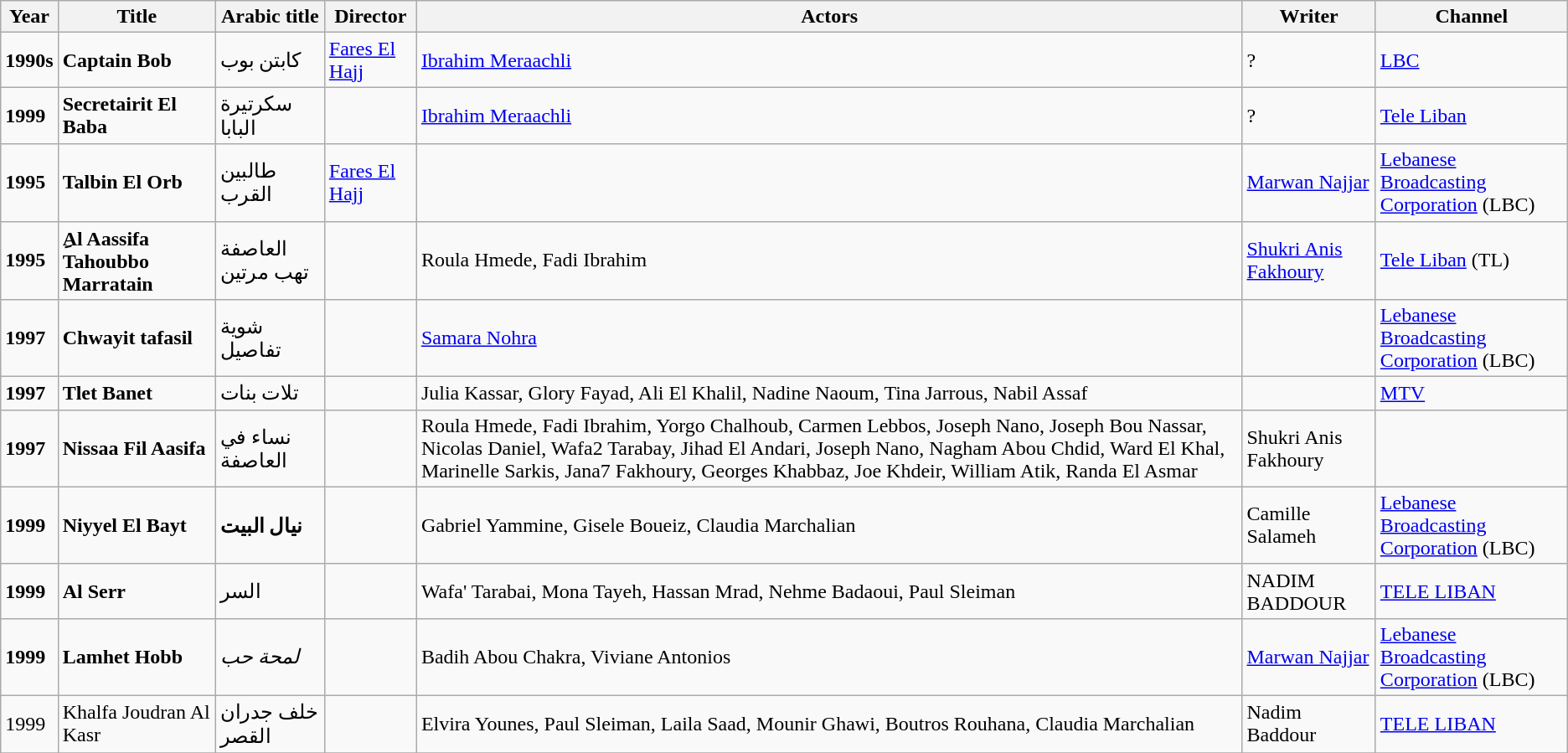<table class="wikitable">
<tr>
<th>Year</th>
<th>Title</th>
<th>Arabic title</th>
<th>Director</th>
<th>Actors</th>
<th>Writer</th>
<th>Channel</th>
</tr>
<tr>
<td><strong>1990s</strong></td>
<td><strong>Captain Bob</strong></td>
<td>كابتن بوب</td>
<td><a href='#'>Fares El Hajj</a></td>
<td><a href='#'>Ibrahim Meraachli</a></td>
<td>?</td>
<td><a href='#'>LBC</a></td>
</tr>
<tr>
<td><strong>1999</strong></td>
<td><strong>Secretairit El Baba</strong></td>
<td>سكرتيرة البابا</td>
<td></td>
<td><a href='#'>Ibrahim Meraachli</a></td>
<td>?</td>
<td><a href='#'>Tele Liban</a></td>
</tr>
<tr>
<td><strong>1995</strong></td>
<td><strong>Talbin El Orb</strong></td>
<td>طالبين القرب</td>
<td><a href='#'>Fares El Hajj</a></td>
<td></td>
<td><a href='#'>Marwan Najjar</a></td>
<td><a href='#'>Lebanese Broadcasting Corporation</a> (LBC)</td>
</tr>
<tr>
<td><strong>1995</strong></td>
<td><strong>ِAl Aassifa Tahoubbo Marratain</strong></td>
<td>العاصفة تهب مرتين</td>
<td></td>
<td>Roula Hmede, Fadi Ibrahim</td>
<td><a href='#'>Shukri Anis Fakhoury</a></td>
<td><a href='#'>Tele Liban</a> (TL)</td>
</tr>
<tr>
<td><strong>1997</strong></td>
<td><strong>Chwayit tafasil</strong></td>
<td>شوية تفاصيل</td>
<td></td>
<td><a href='#'>Samara Nohra</a></td>
<td></td>
<td><a href='#'>Lebanese Broadcasting Corporation</a> (LBC)</td>
</tr>
<tr>
<td><strong>1997</strong></td>
<td><strong>Tlet Banet</strong></td>
<td>تلات بنات</td>
<td></td>
<td>Julia Kassar, Glory Fayad, Ali El Khalil, Nadine Naoum, Tina Jarrous, Nabil Assaf</td>
<td></td>
<td><a href='#'>MTV</a></td>
</tr>
<tr>
<td><strong>1997</strong></td>
<td><strong>Nissaa Fil Aasifa</strong></td>
<td>نساء في العاصفة</td>
<td></td>
<td>Roula Hmede, Fadi Ibrahim, Yorgo Chalhoub, Carmen Lebbos, Joseph Nano, Joseph Bou Nassar, Nicolas Daniel, Wafa2 Tarabay, Jihad El Andari, Joseph Nano, Nagham Abou Chdid, Ward El Khal, Marinelle Sarkis, Jana7 Fakhoury, Georges Khabbaz, Joe Khdeir, William Atik, Randa El Asmar</td>
<td>Shukri Anis Fakhoury</td>
<td></td>
</tr>
<tr>
<td><strong>1999</strong></td>
<td><strong>Niyyel El Bayt</strong></td>
<td><strong>نيال البيت</strong></td>
<td></td>
<td>Gabriel Yammine, Gisele Boueiz, Claudia Marchalian</td>
<td>Camille Salameh</td>
<td><a href='#'>Lebanese Broadcasting Corporation</a> (LBC)</td>
</tr>
<tr>
<td><strong>1999</strong></td>
<td><strong>Al Serr</strong></td>
<td>السر</td>
<td></td>
<td>Wafa' Tarabai, Mona Tayeh, Hassan Mrad, Nehme Badaoui, Paul Sleiman</td>
<td>NADIM BADDOUR</td>
<td><a href='#'>TELE LIBAN</a></td>
</tr>
<tr>
<td><strong>1999</strong></td>
<td><strong>Lamhet Hobb</strong></td>
<td><em>لمحة حب<strong></td>
<td></td>
<td>Badih Abou Chakra, Viviane Antonios</td>
<td><a href='#'>Marwan Najjar</a></td>
<td><a href='#'>Lebanese Broadcasting Corporation</a> (LBC)</td>
</tr>
<tr>
<td></strong>1999<strong></td>
<td></strong>Khalfa Joudran Al Kasr<strong></td>
<td>خلف جدران القصر</td>
<td></td>
<td>Elvira Younes, Paul Sleiman, Laila Saad, Mounir Ghawi, Boutros Rouhana, Claudia Marchalian</td>
<td>Nadim Baddour</td>
<td><a href='#'>TELE LIBAN</a></td>
</tr>
<tr>
</tr>
</table>
